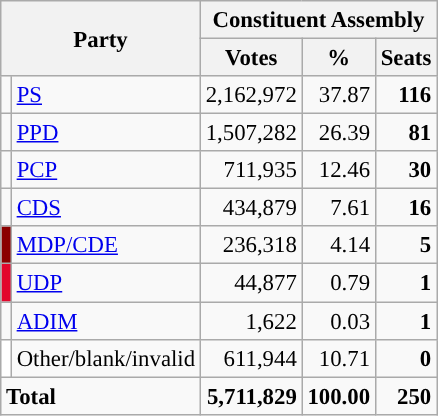<table class="wikitable" style="text-align:right; font-size:95%;">
<tr>
<th colspan="2" rowspan="2">Party</th>
<th colspan="3">Constituent Assembly</th>
</tr>
<tr>
<th>Votes</th>
<th>%</th>
<th>Seats</th>
</tr>
<tr>
<td style="background:"></td>
<td align="left"><a href='#'>PS</a></td>
<td>2,162,972</td>
<td>37.87</td>
<td><strong>116</strong></td>
</tr>
<tr>
<td style="background:"></td>
<td align="left"><a href='#'>PPD</a></td>
<td>1,507,282</td>
<td>26.39</td>
<td><strong>81</strong></td>
</tr>
<tr>
<td style="background:"></td>
<td align="left"><a href='#'>PCP</a></td>
<td>711,935</td>
<td>12.46</td>
<td><strong>30</strong></td>
</tr>
<tr>
<td style="background:"></td>
<td align="left"><a href='#'>CDS</a></td>
<td>434,879</td>
<td>7.61</td>
<td><strong>16</strong></td>
</tr>
<tr>
<td style="background:darkRed;"></td>
<td align="left"><a href='#'>MDP/CDE</a></td>
<td>236,318</td>
<td>4.14</td>
<td><strong>5</strong></td>
</tr>
<tr>
<td style="background:#E2062C;"></td>
<td align=left><a href='#'>UDP</a></td>
<td>44,877</td>
<td>0.79</td>
<td><strong>1</strong></td>
</tr>
<tr>
<td style="color:inherit;background:"></td>
<td align=left><a href='#'>ADIM</a></td>
<td>1,622</td>
<td>0.03</td>
<td><strong>1</strong></td>
</tr>
<tr>
<td style="background:white;"></td>
<td align="left">Other/blank/invalid</td>
<td>611,944</td>
<td>10.71</td>
<td><strong>0</strong></td>
</tr>
<tr style="font-weight:bold">
<td colspan="2" align="left">Total</td>
<td>5,711,829</td>
<td>100.00</td>
<td>250</td>
</tr>
</table>
